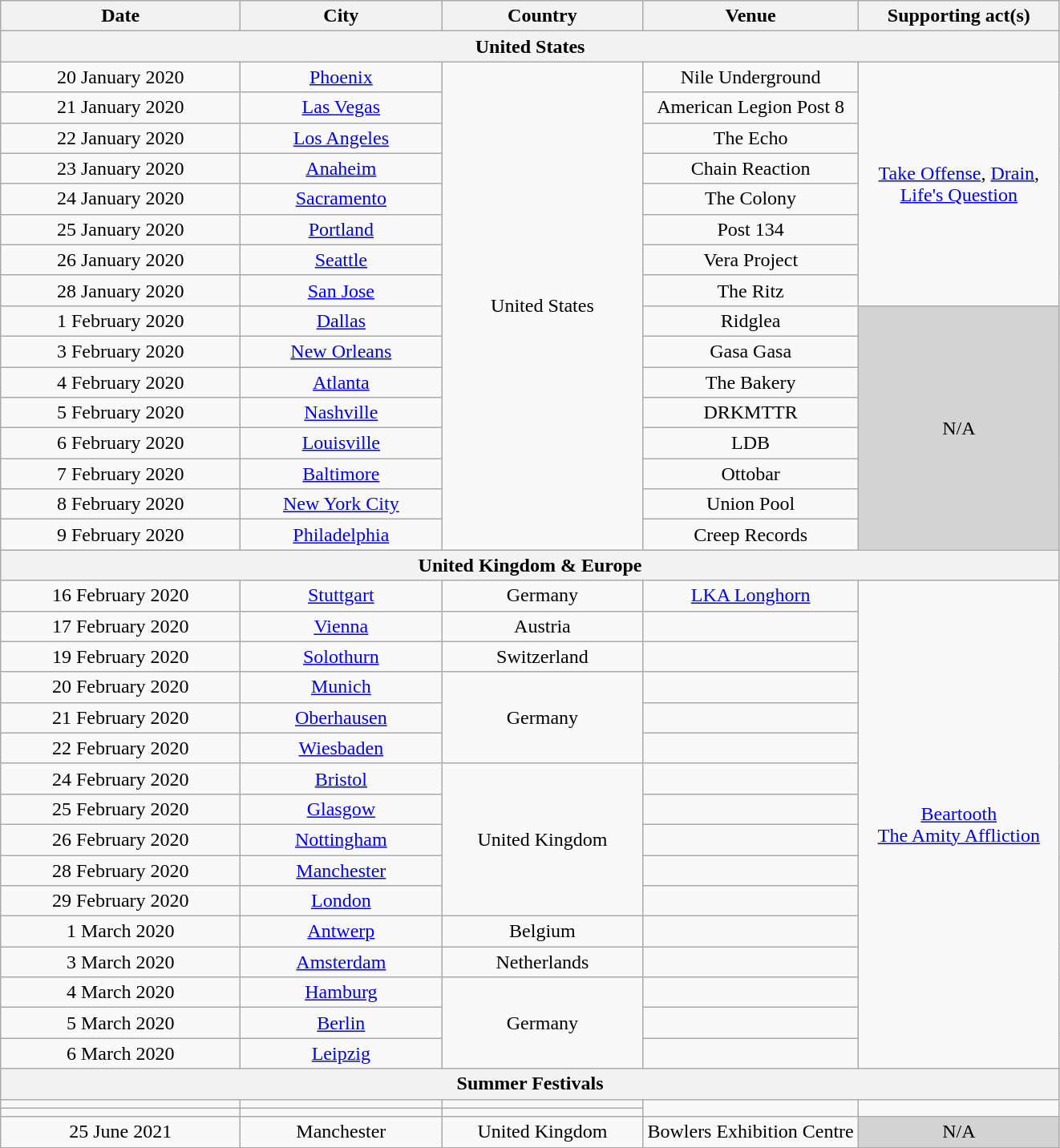<table class="wikitable" style="text-align:center;">
<tr>
<th scope="col" style="width:12em;">Date</th>
<th scope="col" style="width:10em;">City</th>
<th scope="col" style="width:10em;">Country</th>
<th>Venue</th>
<th scope="col" style="width:10em;">Supporting act(s)</th>
</tr>
<tr>
<th colspan="5">United States</th>
</tr>
<tr>
<td>20 January 2020</td>
<td><a href='#'>Phoenix</a></td>
<td rowspan="16">United States</td>
<td>Nile Underground</td>
<td rowspan="8"><a href='#'>Take Offense</a>, <a href='#'>Drain</a>, <a href='#'>Life's Question</a></td>
</tr>
<tr>
<td>21 January 2020</td>
<td><a href='#'>Las Vegas</a></td>
<td>American Legion Post 8</td>
</tr>
<tr>
<td>22 January 2020</td>
<td><a href='#'>Los Angeles</a></td>
<td>The Echo</td>
</tr>
<tr>
<td>23 January 2020</td>
<td><a href='#'>Anaheim</a></td>
<td>Chain Reaction</td>
</tr>
<tr>
<td>24 January 2020</td>
<td><a href='#'>Sacramento</a></td>
<td>The Colony</td>
</tr>
<tr>
<td>25 January 2020</td>
<td><a href='#'>Portland</a></td>
<td>Post 134</td>
</tr>
<tr>
<td>26 January 2020</td>
<td><a href='#'>Seattle</a></td>
<td>Vera Project</td>
</tr>
<tr>
<td>28 January 2020</td>
<td><a href='#'>San Jose</a></td>
<td>The Ritz</td>
</tr>
<tr>
<td>1 February 2020</td>
<td><a href='#'>Dallas</a></td>
<td>Ridglea</td>
<td rowspan="8" bgcolor=#D3D3D3>N/A</td>
</tr>
<tr>
<td>3 February 2020</td>
<td><a href='#'>New Orleans</a></td>
<td>Gasa Gasa</td>
</tr>
<tr>
<td>4 February 2020</td>
<td><a href='#'>Atlanta</a></td>
<td>The Bakery</td>
</tr>
<tr>
<td>5 February 2020</td>
<td><a href='#'>Nashville</a></td>
<td>DRKMTTR</td>
</tr>
<tr>
<td>6 February 2020</td>
<td><a href='#'>Louisville</a></td>
<td>LDB</td>
</tr>
<tr>
<td>7 February 2020</td>
<td><a href='#'>Baltimore</a></td>
<td>Ottobar</td>
</tr>
<tr>
<td>8 February 2020</td>
<td><a href='#'>New York City</a></td>
<td>Union Pool</td>
</tr>
<tr>
<td>9 February 2020</td>
<td><a href='#'>Philadelphia</a></td>
<td>Creep Records</td>
</tr>
<tr>
<th colspan="5">United Kingdom & Europe</th>
</tr>
<tr>
<td>16 February 2020</td>
<td><a href='#'>Stuttgart</a></td>
<td>Germany</td>
<td><a href='#'>LKA Longhorn</a></td>
<td rowspan="16"><a href='#'>Beartooth</a><br><a href='#'>The Amity Affliction</a></td>
</tr>
<tr>
<td>17 February 2020</td>
<td><a href='#'>Vienna</a></td>
<td>Austria</td>
<td></td>
</tr>
<tr>
<td>19 February 2020</td>
<td><a href='#'>Solothurn</a></td>
<td>Switzerland</td>
<td></td>
</tr>
<tr>
<td>20 February 2020</td>
<td><a href='#'>Munich</a></td>
<td rowspan="3">Germany</td>
</tr>
<tr>
<td>21 February 2020</td>
<td><a href='#'>Oberhausen</a></td>
<td></td>
</tr>
<tr>
<td>22 February 2020</td>
<td><a href='#'>Wiesbaden</a></td>
<td></td>
</tr>
<tr>
<td>24 February 2020</td>
<td><a href='#'>Bristol</a></td>
<td rowspan="5">United Kingdom</td>
<td></td>
</tr>
<tr>
<td>25 February 2020</td>
<td><a href='#'>Glasgow</a></td>
<td></td>
</tr>
<tr>
<td>26 February 2020</td>
<td><a href='#'>Nottingham</a></td>
<td></td>
</tr>
<tr>
<td>28 February 2020</td>
<td><a href='#'>Manchester</a></td>
<td></td>
</tr>
<tr>
<td>29 February 2020</td>
<td><a href='#'>London</a></td>
<td></td>
</tr>
<tr>
<td>1 March 2020</td>
<td><a href='#'>Antwerp</a></td>
<td>Belgium</td>
<td></td>
</tr>
<tr>
<td>3 March 2020</td>
<td><a href='#'>Amsterdam</a></td>
<td>Netherlands</td>
<td></td>
</tr>
<tr>
<td>4 March 2020</td>
<td><a href='#'>Hamburg</a></td>
<td rowspan="3">Germany</td>
<td></td>
</tr>
<tr>
<td>5 March 2020</td>
<td><a href='#'>Berlin</a></td>
<td></td>
</tr>
<tr>
<td>6 March 2020</td>
<td><a href='#'>Leipzig</a></td>
<td></td>
</tr>
<tr>
<th colspan="5">Summer Festivals</th>
</tr>
<tr>
<td></td>
<td></td>
<td></td>
<td rowspan="2"></td>
<td rowspan="2"></td>
</tr>
<tr>
<td></td>
<td></td>
<td></td>
</tr>
<tr>
<td>25 June 2021</td>
<td>Manchester</td>
<td>United Kingdom</td>
<td>Bowlers Exhibition Centre</td>
<td bgcolor=#D3D3D3>N/A</td>
</tr>
</table>
